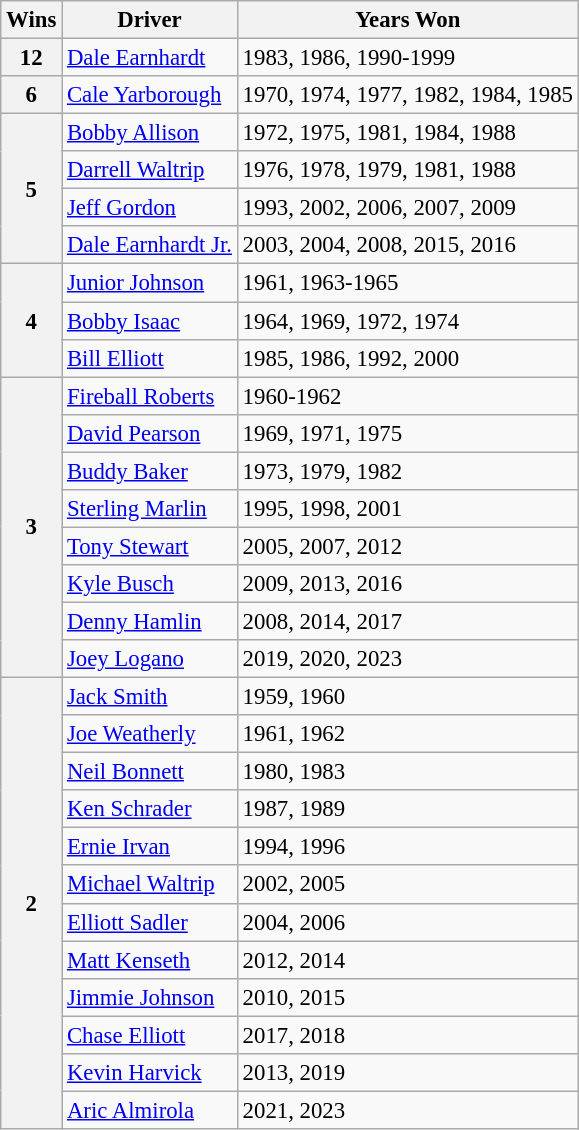<table class="wikitable" style="font-size: 95%;">
<tr>
<th>Wins</th>
<th>Driver</th>
<th>Years Won</th>
</tr>
<tr>
<th>12</th>
<td><a href='#'>Dale Earnhardt</a></td>
<td>1983, 1986, 1990-1999</td>
</tr>
<tr>
<th>6</th>
<td><a href='#'>Cale Yarborough</a></td>
<td>1970, 1974, 1977, 1982, 1984, 1985</td>
</tr>
<tr>
<th rowspan="4">5</th>
<td><a href='#'>Bobby Allison</a></td>
<td>1972, 1975, 1981, 1984, 1988</td>
</tr>
<tr>
<td><a href='#'>Darrell Waltrip</a></td>
<td>1976, 1978, 1979, 1981, 1988</td>
</tr>
<tr>
<td><a href='#'>Jeff Gordon</a></td>
<td>1993, 2002, 2006, 2007, 2009</td>
</tr>
<tr>
<td><a href='#'>Dale Earnhardt Jr.</a></td>
<td>2003, 2004, 2008, 2015, 2016</td>
</tr>
<tr>
<th rowspan="3">4</th>
<td><a href='#'>Junior Johnson</a></td>
<td>1961, 1963-1965</td>
</tr>
<tr>
<td><a href='#'>Bobby Isaac</a></td>
<td>1964, 1969, 1972, 1974</td>
</tr>
<tr>
<td><a href='#'>Bill Elliott</a></td>
<td>1985, 1986, 1992, 2000</td>
</tr>
<tr>
<th rowspan="8">3</th>
<td><a href='#'>Fireball Roberts</a></td>
<td>1960-1962</td>
</tr>
<tr>
<td><a href='#'>David Pearson</a></td>
<td>1969, 1971, 1975</td>
</tr>
<tr>
<td><a href='#'>Buddy Baker</a></td>
<td>1973, 1979, 1982</td>
</tr>
<tr>
<td><a href='#'>Sterling Marlin</a></td>
<td>1995, 1998, 2001</td>
</tr>
<tr>
<td><a href='#'>Tony Stewart</a></td>
<td>2005, 2007, 2012</td>
</tr>
<tr>
<td><a href='#'>Kyle Busch</a></td>
<td>2009, 2013, 2016</td>
</tr>
<tr>
<td><a href='#'>Denny Hamlin</a></td>
<td>2008, 2014, 2017</td>
</tr>
<tr>
<td><a href='#'>Joey Logano</a></td>
<td>2019, 2020, 2023</td>
</tr>
<tr>
<th rowspan="12">2</th>
<td><a href='#'>Jack Smith</a></td>
<td>1959, 1960</td>
</tr>
<tr>
<td><a href='#'>Joe Weatherly</a></td>
<td>1961, 1962</td>
</tr>
<tr>
<td><a href='#'>Neil Bonnett</a></td>
<td>1980, 1983</td>
</tr>
<tr>
<td><a href='#'>Ken Schrader</a></td>
<td>1987, 1989</td>
</tr>
<tr>
<td><a href='#'>Ernie Irvan</a></td>
<td>1994, 1996</td>
</tr>
<tr>
<td><a href='#'>Michael Waltrip</a></td>
<td>2002, 2005</td>
</tr>
<tr>
<td><a href='#'>Elliott Sadler</a></td>
<td>2004, 2006</td>
</tr>
<tr>
<td><a href='#'>Matt Kenseth</a></td>
<td>2012, 2014</td>
</tr>
<tr>
<td><a href='#'>Jimmie Johnson</a></td>
<td>2010, 2015</td>
</tr>
<tr>
<td><a href='#'>Chase Elliott</a></td>
<td>2017, 2018</td>
</tr>
<tr>
<td><a href='#'>Kevin Harvick</a></td>
<td>2013, 2019</td>
</tr>
<tr>
<td><a href='#'>Aric Almirola</a></td>
<td>2021, 2023</td>
</tr>
</table>
